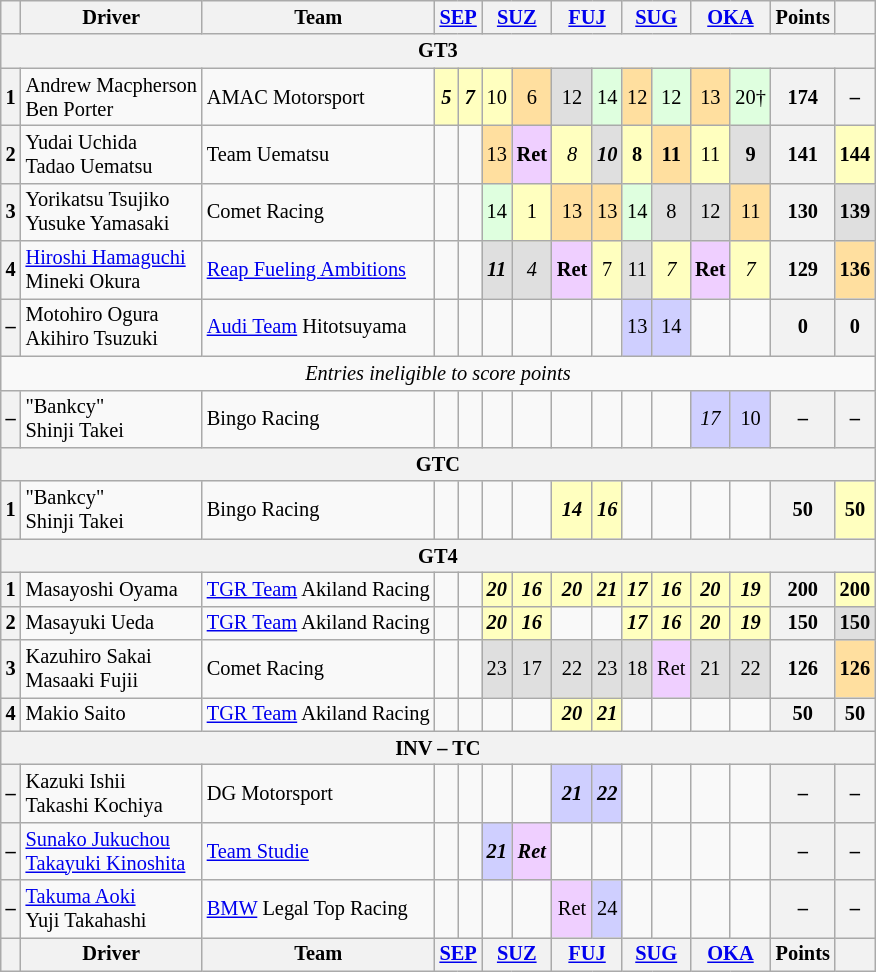<table class="wikitable" style="font-size: 85%; text-align:center;">
<tr>
<th></th>
<th>Driver</th>
<th>Team</th>
<th colspan="2"><a href='#'>SEP</a><br></th>
<th colspan="2"><a href='#'>SUZ</a><br></th>
<th colspan="2"><a href='#'>FUJ</a><br></th>
<th colspan="2"><a href='#'>SUG</a><br></th>
<th colspan="2"><a href='#'>OKA</a><br></th>
<th>Points</th>
<th></th>
</tr>
<tr>
<th colspan="15">GT3</th>
</tr>
<tr>
<th>1</th>
<td align="left"> Andrew Macpherson<br> Ben Porter</td>
<td align="left"> AMAC Motorsport</td>
<td style="background:#FFFFBF;"><strong><em>5</em></strong></td>
<td style="background:#FFFFBF;"><strong><em>7</em></strong></td>
<td style="background:#FFFFBF;">10</td>
<td style="background:#FFDF9F;">6</td>
<td style="background:#DFDFDF;">12</td>
<td style="background:#DFFFDF;">14</td>
<td style="background:#FFDF9F;">12</td>
<td style="background:#DFFFDF;">12</td>
<td style="background:#FFDF9F;">13</td>
<td style="background:#DFFFDF;">20†</td>
<th>174</th>
<th>–</th>
</tr>
<tr>
<th>2</th>
<td align="left"> Yudai Uchida<br> Tadao Uematsu</td>
<td align="left"> Team Uematsu</td>
<td></td>
<td></td>
<td style="background:#FFDF9F;">13</td>
<td style="background:#EFCFFF;"><strong>Ret</strong></td>
<td style="background:#FFFFBF;"><em>8</em></td>
<td style="background:#DFDFDF;"><strong><em>10</em></strong></td>
<td style="background:#FFFFBF;"><strong>8</strong></td>
<td style="background:#FFDF9F;"><strong>11</strong></td>
<td style="background:#FFFFBF;">11</td>
<td style="background:#DFDFDF;"><strong>9</strong></td>
<th>141</th>
<th style="background:#FFFFBF;">144</th>
</tr>
<tr>
<th>3</th>
<td align="left"> Yorikatsu Tsujiko<br> Yusuke Yamasaki</td>
<td align="left"> Comet Racing</td>
<td></td>
<td></td>
<td style="background:#DFFFDF;">14</td>
<td style="background:#FFFFBF;">1</td>
<td style="background:#FFDF9F;">13</td>
<td style="background:#FFDF9F;">13</td>
<td style="background:#DFFFDF;">14</td>
<td style="background:#DFDFDF;">8</td>
<td style="background:#DFDFDF;">12</td>
<td style="background:#FFDF9F;">11</td>
<th>130</th>
<th style="background:#DFDFDF;">139</th>
</tr>
<tr>
<th>4</th>
<td align="left"> <a href='#'>Hiroshi Hamaguchi</a><br> Mineki Okura</td>
<td align="left"> <a href='#'>Reap Fueling Ambitions</a></td>
<td></td>
<td></td>
<td style="background:#DFDFDF;"><strong><em>11</em></strong></td>
<td style="background:#DFDFDF;"><em>4</em></td>
<td style="background:#EFCFFF;"><strong>Ret</strong></td>
<td style="background:#FFFFBF;">7</td>
<td style="background:#DFDFDF;">11</td>
<td style="background:#FFFFBF;"><em>7</em></td>
<td style="background:#EFCFFF;"><strong>Ret</strong></td>
<td style="background:#FFFFBF;"><em>7</em></td>
<th>129</th>
<th style="background:#FFDF9F;">136</th>
</tr>
<tr>
<th>–</th>
<td align=left> Motohiro Ogura<br> Akihiro Tsuzuki</td>
<td align=left> <a href='#'>Audi Team</a> Hitotsuyama</td>
<td></td>
<td></td>
<td></td>
<td></td>
<td></td>
<td></td>
<td style="background:#CFCFFF;">13</td>
<td style="background:#CFCFFF;">14</td>
<td></td>
<td></td>
<th>0</th>
<th>0</th>
</tr>
<tr>
<td colspan="15"><em>Entries ineligible to score points</em></td>
</tr>
<tr>
<th>–</th>
<td align="left"> "Bankcy"<br> Shinji Takei</td>
<td align="left"> Bingo Racing</td>
<td></td>
<td></td>
<td></td>
<td></td>
<td></td>
<td></td>
<td></td>
<td></td>
<td style="background:#CFCFFF;"><em>17</em></td>
<td style="background:#CFCFFF;">10</td>
<th>–</th>
<th>–</th>
</tr>
<tr>
<th colspan="15">GTC</th>
</tr>
<tr>
<th>1</th>
<td align="left"> "Bankcy"<br> Shinji Takei</td>
<td align="left"> Bingo Racing</td>
<td></td>
<td></td>
<td></td>
<td></td>
<td style="background:#FFFFBF;"><strong><em>14</em></strong></td>
<td style="background:#FFFFBF;"><strong><em>16</em></strong></td>
<td></td>
<td></td>
<td></td>
<td></td>
<th>50</th>
<th style="background:#FFFFBF;">50</th>
</tr>
<tr>
<th colspan="15">GT4</th>
</tr>
<tr>
<th>1</th>
<td align="left"> Masayoshi Oyama</td>
<td align="left"> <a href='#'>TGR Team</a> Akiland Racing</td>
<td></td>
<td></td>
<td style="background:#FFFFBF;"><strong><em>20</em></strong></td>
<td style="background:#FFFFBF;"><strong><em>16</em></strong></td>
<td style="background:#FFFFBF;"><strong><em>20</em></strong></td>
<td style="background:#FFFFBF;"><strong><em>21</em></strong></td>
<td style="background:#FFFFBF;"><strong><em>17</em></strong></td>
<td style="background:#FFFFBF;"><strong><em>16</em></strong></td>
<td style="background:#FFFFBF;"><strong><em>20</em></strong></td>
<td style="background:#FFFFBF;"><strong><em>19</em></strong></td>
<th>200</th>
<th style="background:#FFFFBF;">200</th>
</tr>
<tr>
<th>2</th>
<td align="left"> Masayuki Ueda</td>
<td align="left"> <a href='#'>TGR Team</a> Akiland Racing</td>
<td></td>
<td></td>
<td style="background:#FFFFBF;"><strong><em>20</em></strong></td>
<td style="background:#FFFFBF;"><strong><em>16</em></strong></td>
<td></td>
<td></td>
<td style="background:#FFFFBF;"><strong><em>17</em></strong></td>
<td style="background:#FFFFBF;"><strong><em>16</em></strong></td>
<td style="background:#FFFFBF;"><strong><em>20</em></strong></td>
<td style="background:#FFFFBF;"><strong><em>19</em></strong></td>
<th>150</th>
<th style="background:#DFDFDF;">150</th>
</tr>
<tr>
<th>3</th>
<td align="left"> Kazuhiro Sakai<br> Masaaki Fujii</td>
<td align="left"> Comet Racing</td>
<td></td>
<td></td>
<td style="background:#DFDFDF;">23</td>
<td style="background:#DFDFDF;">17</td>
<td style="background:#DFDFDF;">22</td>
<td style="background:#DFDFDF;">23</td>
<td style="background:#DFDFDF;">18</td>
<td style="background:#EFCFFF;">Ret</td>
<td style="background:#DFDFDF;">21</td>
<td style="background:#DFDFDF;">22</td>
<th>126</th>
<th style="background:#FFDF9F;">126</th>
</tr>
<tr>
<th>4</th>
<td align="left"> Makio Saito</td>
<td align="left"> <a href='#'>TGR Team</a> Akiland Racing</td>
<td></td>
<td></td>
<td></td>
<td></td>
<td style="background:#FFFFBF;"><strong><em>20</em></strong></td>
<td style="background:#FFFFBF;"><strong><em>21</em></strong></td>
<td></td>
<td></td>
<td></td>
<td></td>
<th>50</th>
<th>50</th>
</tr>
<tr>
<th colspan="15">INV – TC</th>
</tr>
<tr>
<th>–</th>
<td align="left"> Kazuki Ishii<br> Takashi Kochiya</td>
<td align="left"> DG Motorsport</td>
<td></td>
<td></td>
<td></td>
<td></td>
<td style="background:#CFCFFF;"><strong><em>21</em></strong></td>
<td style="background:#CFCFFF;"><strong><em>22</em></strong></td>
<td></td>
<td></td>
<td></td>
<td></td>
<th>–</th>
<th>–</th>
</tr>
<tr>
<th>–</th>
<td align=left> <a href='#'>Sunako Jukuchou</a><br> <a href='#'>Takayuki Kinoshita</a></td>
<td align="left"> <a href='#'>Team Studie</a></td>
<td></td>
<td></td>
<td style="background:#CFCFFF;"><strong><em>21</em></strong></td>
<td style="background:#EFCFFF;"><strong><em>Ret</em></strong></td>
<td></td>
<td></td>
<td></td>
<td></td>
<td></td>
<td></td>
<th>–</th>
<th>–</th>
</tr>
<tr>
<th>–</th>
<td align="left"> <a href='#'>Takuma Aoki</a><br> Yuji Takahashi</td>
<td align="left"> <a href='#'>BMW</a> Legal Top Racing</td>
<td></td>
<td></td>
<td></td>
<td></td>
<td style="background:#EFCFFF;">Ret</td>
<td style="background:#CFCFFF;">24</td>
<td></td>
<td></td>
<td></td>
<td></td>
<th>–</th>
<th>–</th>
</tr>
<tr>
<th></th>
<th>Driver</th>
<th>Team</th>
<th colspan="2"><a href='#'>SEP</a><br></th>
<th colspan="2"><a href='#'>SUZ</a><br></th>
<th colspan="2"><a href='#'>FUJ</a><br></th>
<th colspan="2"><a href='#'>SUG</a><br></th>
<th colspan="2"><a href='#'>OKA</a><br></th>
<th>Points</th>
<th></th>
</tr>
</table>
